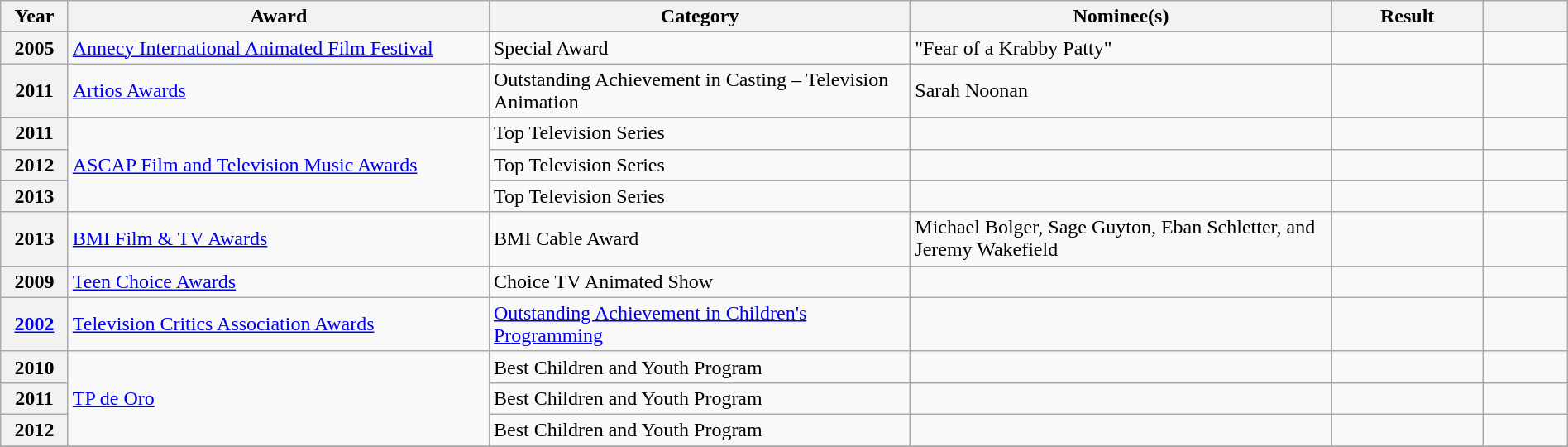<table class="wikitable sortable plainrowheaders" width=100%>
<tr>
<th scope="col" style="width:4%;">Year</th>
<th scope="col" style="width:25%;">Award</th>
<th scope="col" style="width:25%;">Category</th>
<th scope="col" style="width:25%;">Nominee(s)</th>
<th scope="col" style="width:9%;">Result</th>
<th scope="col" style="width:5%;" class="unsortable"></th>
</tr>
<tr>
<th scope="row" style="text-align:center;">2005</th>
<td><a href='#'>Annecy International Animated Film Festival</a></td>
<td>Special Award</td>
<td>"Fear of a Krabby Patty"</td>
<td></td>
<td align=center></td>
</tr>
<tr>
<th scope="row" style="text-align:center;">2011</th>
<td><a href='#'>Artios Awards</a></td>
<td>Outstanding Achievement in Casting – Television Animation</td>
<td>Sarah Noonan</td>
<td></td>
<td align="center"></td>
</tr>
<tr>
<th scope="row" style="text-align:center;">2011</th>
<td rowspan="3"><a href='#'>ASCAP Film and Television Music Awards</a></td>
<td>Top Television Series</td>
<td></td>
<td></td>
<td align=center></td>
</tr>
<tr>
<th scope="row" style="text-align:center;">2012</th>
<td>Top Television Series</td>
<td></td>
<td></td>
<td align=center></td>
</tr>
<tr>
<th scope="row" style="text-align:center;">2013</th>
<td>Top Television Series</td>
<td></td>
<td></td>
<td align=center></td>
</tr>
<tr>
<th scope="row" style="text-align:center;">2013</th>
<td><a href='#'>BMI Film & TV Awards</a></td>
<td>BMI Cable Award</td>
<td>Michael Bolger, Sage Guyton, Eban Schletter, and Jeremy Wakefield</td>
<td></td>
<td align=center></td>
</tr>
<tr>
<th scope="row" style="text-align:center;">2009</th>
<td><a href='#'>Teen Choice Awards</a></td>
<td>Choice TV Animated Show</td>
<td></td>
<td></td>
<td align=center></td>
</tr>
<tr>
<th scope="row" style="text-align:center;"><a href='#'>2002</a></th>
<td><a href='#'>Television Critics Association Awards</a></td>
<td><a href='#'>Outstanding Achievement in Children's Programming</a></td>
<td></td>
<td></td>
<td align=center></td>
</tr>
<tr>
<th scope="row" style="text-align:center;">2010</th>
<td rowspan="3"><a href='#'>TP de Oro</a></td>
<td>Best Children and Youth Program</td>
<td></td>
<td></td>
<td align=center></td>
</tr>
<tr>
<th scope="row" style="text-align:center;">2011</th>
<td>Best Children and Youth Program</td>
<td></td>
<td></td>
<td align=center></td>
</tr>
<tr>
<th scope="row" style="text-align:center;">2012</th>
<td>Best Children and Youth Program</td>
<td></td>
<td></td>
<td align=center></td>
</tr>
<tr>
</tr>
</table>
